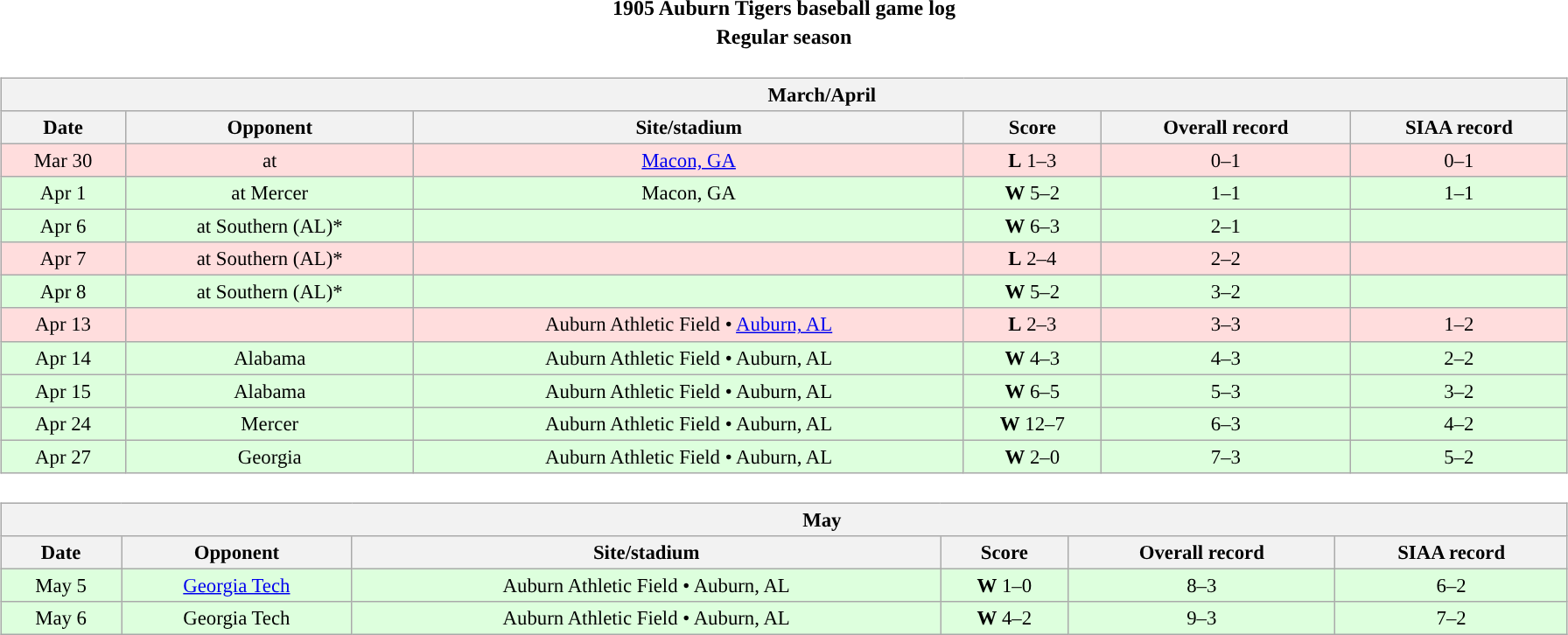<table class="toccolours" width=95% style="clear:both; margin:1.5em auto; text-align:center;">
<tr>
<th colspan=2>1905 Auburn Tigers baseball game log</th>
</tr>
<tr>
<th colspan=2>Regular season</th>
</tr>
<tr valign="top">
<td><br><table class="wikitable collapsible collapsed" style="margin:auto; width:100%; text-align:center; font-size:95%">
<tr>
<th colspan=12 style="padding-left:4em;">March/April</th>
</tr>
<tr>
<th>Date</th>
<th>Opponent</th>
<th>Site/stadium</th>
<th>Score</th>
<th>Overall record</th>
<th>SIAA record</th>
</tr>
<tr bgcolor=FFDDDD>
<td>Mar 30</td>
<td>at </td>
<td><a href='#'>Macon, GA</a></td>
<td><strong>L</strong> 1–3</td>
<td>0–1</td>
<td>0–1</td>
</tr>
<tr bgcolor=DDFFDD>
<td>Apr 1</td>
<td>at Mercer</td>
<td>Macon, GA</td>
<td><strong>W</strong> 5–2</td>
<td>1–1</td>
<td>1–1</td>
</tr>
<tr bgcolor=DDFFDD>
<td>Apr 6</td>
<td>at Southern (AL)*</td>
<td></td>
<td><strong>W</strong> 6–3</td>
<td>2–1</td>
<td></td>
</tr>
<tr bgcolor=FFDDDD>
<td>Apr 7</td>
<td>at Southern (AL)*</td>
<td></td>
<td><strong>L</strong> 2–4</td>
<td>2–2</td>
<td></td>
</tr>
<tr bgcolor=DDFFDD>
<td>Apr 8</td>
<td>at Southern (AL)*</td>
<td></td>
<td><strong>W</strong> 5–2</td>
<td>3–2</td>
<td></td>
</tr>
<tr bgcolor=FFDDDD>
<td>Apr 13</td>
<td></td>
<td>Auburn Athletic Field • <a href='#'>Auburn, AL</a></td>
<td><strong>L</strong> 2–3</td>
<td>3–3</td>
<td>1–2</td>
</tr>
<tr bgcolor=DDFFDD>
<td>Apr 14</td>
<td>Alabama</td>
<td>Auburn Athletic Field • Auburn, AL</td>
<td><strong>W</strong> 4–3</td>
<td>4–3</td>
<td>2–2</td>
</tr>
<tr bgcolor=DDFFDD>
<td>Apr 15</td>
<td>Alabama</td>
<td>Auburn Athletic Field • Auburn, AL</td>
<td><strong>W</strong> 6–5</td>
<td>5–3</td>
<td>3–2</td>
</tr>
<tr bgcolor=DDFFDD>
<td>Apr 24</td>
<td>Mercer</td>
<td>Auburn Athletic Field • Auburn, AL</td>
<td><strong>W</strong> 12–7</td>
<td>6–3</td>
<td>4–2</td>
</tr>
<tr bgcolor=DDFFDD>
<td>Apr 27</td>
<td>Georgia</td>
<td>Auburn Athletic Field • Auburn, AL</td>
<td><strong>W</strong> 2–0</td>
<td>7–3</td>
<td>5–2</td>
</tr>
</table>
</td>
</tr>
<tr>
<td><br><table class="wikitable collapsible collapsed" style="margin:auto; width:100%; text-align:center; font-size:95%">
<tr>
<th colspan=12 style="padding-left:4em;">May</th>
</tr>
<tr>
<th>Date</th>
<th>Opponent</th>
<th>Site/stadium</th>
<th>Score</th>
<th>Overall record</th>
<th>SIAA record</th>
</tr>
<tr bgcolor=DDFFDD>
<td>May 5</td>
<td><a href='#'>Georgia Tech</a></td>
<td>Auburn Athletic Field • Auburn, AL</td>
<td><strong>W</strong> 1–0</td>
<td>8–3</td>
<td>6–2</td>
</tr>
<tr bgcolor=DDFFDD>
<td>May 6</td>
<td>Georgia Tech</td>
<td>Auburn Athletic Field • Auburn, AL</td>
<td><strong>W</strong> 4–2</td>
<td>9–3</td>
<td>7–2</td>
</tr>
</table>
</td>
</tr>
</table>
